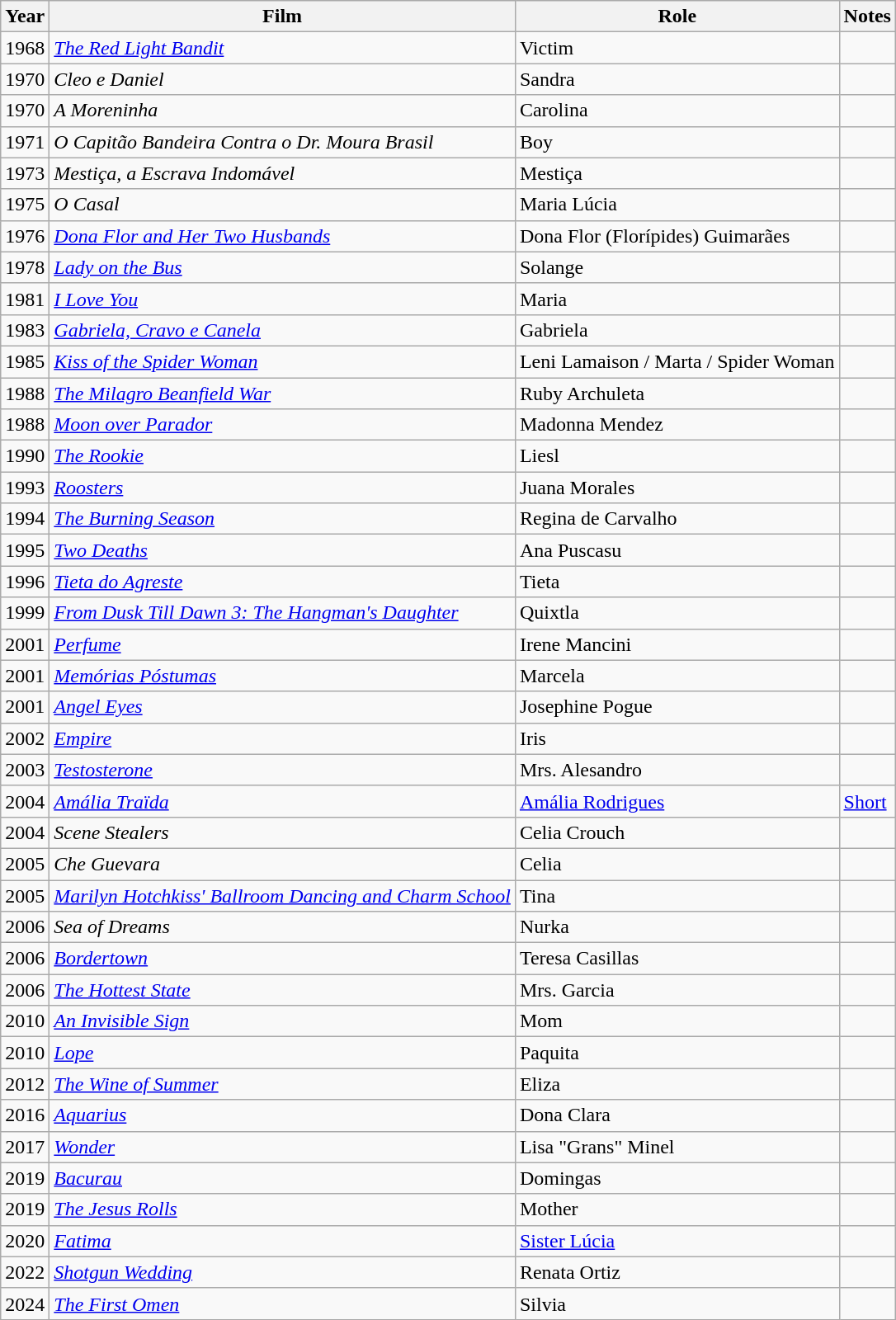<table class="wikitable sortable">
<tr>
<th>Year</th>
<th>Film</th>
<th>Role</th>
<th>Notes</th>
</tr>
<tr>
<td>1968</td>
<td><em><a href='#'>The Red Light Bandit</a></em></td>
<td>Victim</td>
<td></td>
</tr>
<tr>
<td>1970</td>
<td><em>Cleo e Daniel</em></td>
<td>Sandra</td>
<td></td>
</tr>
<tr>
<td>1970</td>
<td><em>A Moreninha</em></td>
<td>Carolina</td>
<td></td>
</tr>
<tr>
<td>1971</td>
<td><em>O Capitão Bandeira Contra o Dr. Moura Brasil</em></td>
<td>Boy</td>
<td></td>
</tr>
<tr>
<td>1973</td>
<td><em>Mestiça, a Escrava Indomável</em></td>
<td>Mestiça</td>
<td></td>
</tr>
<tr>
<td>1975</td>
<td><em>O Casal</em></td>
<td>Maria Lúcia</td>
<td></td>
</tr>
<tr>
<td>1976</td>
<td><em><a href='#'>Dona Flor and Her Two Husbands</a></em></td>
<td>Dona Flor (Florípides) Guimarães</td>
<td></td>
</tr>
<tr>
<td>1978</td>
<td><em><a href='#'>Lady on the Bus</a></em></td>
<td>Solange</td>
<td></td>
</tr>
<tr>
<td>1981</td>
<td><em><a href='#'>I Love You</a></em></td>
<td>Maria</td>
<td></td>
</tr>
<tr>
<td>1983</td>
<td><em><a href='#'>Gabriela, Cravo e Canela</a></em></td>
<td>Gabriela</td>
<td></td>
</tr>
<tr>
<td>1985</td>
<td><em><a href='#'>Kiss of the Spider Woman</a></em></td>
<td>Leni Lamaison / Marta / Spider Woman</td>
<td></td>
</tr>
<tr>
<td>1988</td>
<td><em><a href='#'>The Milagro Beanfield War</a></em></td>
<td>Ruby Archuleta</td>
<td></td>
</tr>
<tr>
<td>1988</td>
<td><em><a href='#'>Moon over Parador</a></em></td>
<td>Madonna Mendez</td>
<td></td>
</tr>
<tr>
<td>1990</td>
<td><em><a href='#'>The Rookie</a></em></td>
<td>Liesl</td>
<td></td>
</tr>
<tr>
<td>1993</td>
<td><em><a href='#'>Roosters</a></em></td>
<td>Juana Morales</td>
<td></td>
</tr>
<tr>
<td>1994</td>
<td><em><a href='#'>The Burning Season</a></em></td>
<td>Regina de Carvalho</td>
<td></td>
</tr>
<tr>
<td>1995</td>
<td><em><a href='#'>Two Deaths</a></em></td>
<td>Ana Puscasu</td>
<td></td>
</tr>
<tr>
<td>1996</td>
<td><em><a href='#'>Tieta do Agreste</a></em></td>
<td>Tieta</td>
<td></td>
</tr>
<tr>
<td>1999</td>
<td><em><a href='#'>From Dusk Till Dawn 3: The Hangman's Daughter</a></em></td>
<td>Quixtla</td>
<td></td>
</tr>
<tr>
<td>2001</td>
<td><em><a href='#'>Perfume</a></em></td>
<td>Irene Mancini</td>
<td></td>
</tr>
<tr>
<td>2001</td>
<td><em><a href='#'>Memórias Póstumas</a></em></td>
<td>Marcela</td>
<td></td>
</tr>
<tr>
<td>2001</td>
<td><em><a href='#'>Angel Eyes</a></em></td>
<td>Josephine Pogue</td>
<td></td>
</tr>
<tr>
<td>2002</td>
<td><em><a href='#'>Empire</a></em></td>
<td>Iris</td>
<td></td>
</tr>
<tr>
<td>2003</td>
<td><em><a href='#'>Testosterone</a></em></td>
<td>Mrs. Alesandro</td>
<td></td>
</tr>
<tr>
<td>2004</td>
<td><em><a href='#'>Amália Traïda</a></em></td>
<td><a href='#'>Amália Rodrigues</a></td>
<td><a href='#'>Short</a></td>
</tr>
<tr>
<td>2004</td>
<td><em>Scene Stealers</em></td>
<td>Celia Crouch</td>
<td></td>
</tr>
<tr>
<td>2005</td>
<td><em>Che Guevara</em></td>
<td>Celia</td>
<td></td>
</tr>
<tr>
<td>2005</td>
<td><em><a href='#'>Marilyn Hotchkiss' Ballroom Dancing and Charm School</a></em></td>
<td>Tina</td>
<td></td>
</tr>
<tr>
<td>2006</td>
<td><em>Sea of Dreams</em></td>
<td>Nurka</td>
<td></td>
</tr>
<tr>
<td>2006</td>
<td><em><a href='#'>Bordertown</a></em></td>
<td>Teresa Casillas</td>
<td></td>
</tr>
<tr>
<td>2006</td>
<td><em><a href='#'>The Hottest State</a></em></td>
<td>Mrs. Garcia</td>
<td></td>
</tr>
<tr>
<td>2010</td>
<td><em><a href='#'>An Invisible Sign</a></em></td>
<td>Mom</td>
<td></td>
</tr>
<tr>
<td>2010</td>
<td><em><a href='#'>Lope</a></em></td>
<td>Paquita</td>
<td></td>
</tr>
<tr>
<td>2012</td>
<td><em><a href='#'>The Wine of Summer</a></em></td>
<td>Eliza</td>
<td></td>
</tr>
<tr>
<td>2016</td>
<td><em><a href='#'>Aquarius</a></em></td>
<td>Dona Clara</td>
<td></td>
</tr>
<tr>
<td>2017</td>
<td><em><a href='#'>Wonder</a></em></td>
<td>Lisa "Grans" Minel</td>
<td></td>
</tr>
<tr>
<td>2019</td>
<td><em><a href='#'>Bacurau</a></em></td>
<td>Domingas</td>
<td></td>
</tr>
<tr>
<td>2019</td>
<td><em><a href='#'>The Jesus Rolls</a></em></td>
<td>Mother</td>
<td></td>
</tr>
<tr>
<td>2020</td>
<td><em><a href='#'>Fatima</a></em></td>
<td><a href='#'>Sister Lúcia</a></td>
<td></td>
</tr>
<tr>
<td>2022</td>
<td><em><a href='#'>Shotgun Wedding</a></em></td>
<td>Renata Ortiz</td>
<td></td>
</tr>
<tr>
<td>2024</td>
<td><em><a href='#'>The First Omen</a></em></td>
<td>Silvia</td>
<td></td>
</tr>
</table>
